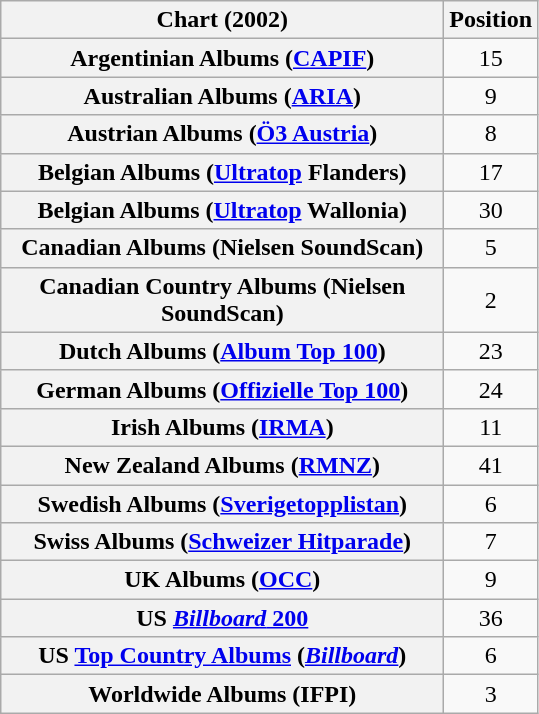<table class="wikitable sortable plainrowheaders" style="text-align:center;">
<tr>
<th scope="col" style="width:18em;">Chart (2002)</th>
<th scope="col">Position</th>
</tr>
<tr>
<th scope="row">Argentinian Albums (<a href='#'>CAPIF</a>)</th>
<td>15</td>
</tr>
<tr>
<th scope="row">Australian Albums (<a href='#'>ARIA</a>)</th>
<td>9</td>
</tr>
<tr>
<th scope="row">Austrian Albums (<a href='#'>Ö3 Austria</a>)</th>
<td>8</td>
</tr>
<tr>
<th scope="row">Belgian Albums (<a href='#'>Ultratop</a> Flanders)</th>
<td style="text-align:center;">17</td>
</tr>
<tr>
<th scope="row">Belgian Albums (<a href='#'>Ultratop</a> Wallonia)</th>
<td>30</td>
</tr>
<tr>
<th scope="row">Canadian Albums (Nielsen SoundScan)</th>
<td>5</td>
</tr>
<tr>
<th scope="row">Canadian Country Albums (Nielsen SoundScan)</th>
<td>2</td>
</tr>
<tr>
<th scope="row">Dutch Albums (<a href='#'>Album Top 100</a>)</th>
<td>23</td>
</tr>
<tr>
<th scope="row">German Albums (<a href='#'>Offizielle Top 100</a>)</th>
<td>24</td>
</tr>
<tr>
<th scope="row">Irish Albums (<a href='#'>IRMA</a>)</th>
<td>11</td>
</tr>
<tr>
<th scope="row">New Zealand Albums (<a href='#'>RMNZ</a>)</th>
<td>41</td>
</tr>
<tr>
<th scope="row">Swedish Albums (<a href='#'>Sverigetopplistan</a>)</th>
<td>6</td>
</tr>
<tr>
<th scope="row">Swiss Albums (<a href='#'>Schweizer Hitparade</a>)</th>
<td>7</td>
</tr>
<tr>
<th scope="row">UK Albums (<a href='#'>OCC</a>)</th>
<td>9</td>
</tr>
<tr>
<th scope="row">US <a href='#'><em>Billboard</em> 200</a></th>
<td>36</td>
</tr>
<tr>
<th scope="row">US <a href='#'>Top Country Albums</a> (<em><a href='#'>Billboard</a></em>)</th>
<td>6</td>
</tr>
<tr>
<th scope="row">Worldwide Albums (IFPI)</th>
<td>3</td>
</tr>
</table>
